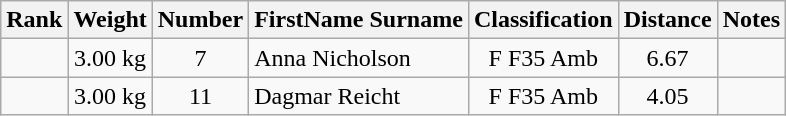<table class="wikitable sortable" style="text-align:center">
<tr>
<th>Rank</th>
<th>Weight</th>
<th>Number</th>
<th>FirstName Surname</th>
<th>Classification</th>
<th>Distance</th>
<th>Notes</th>
</tr>
<tr>
<td></td>
<td>3.00 kg</td>
<td>7</td>
<td style="text-align:left"> Anna Nicholson</td>
<td>F F35 Amb</td>
<td>6.67</td>
<td></td>
</tr>
<tr>
<td></td>
<td>3.00 kg</td>
<td>11</td>
<td style="text-align:left"> Dagmar Reicht</td>
<td>F F35 Amb</td>
<td>4.05</td>
<td></td>
</tr>
</table>
